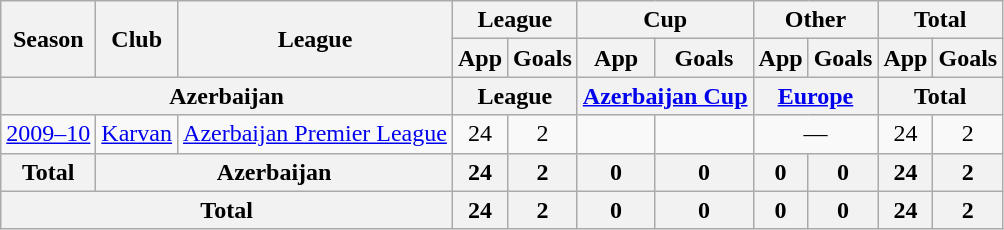<table class="wikitable">
<tr>
<th rowspan=2>Season</th>
<th ! rowspan=2>Club</th>
<th ! rowspan=2>League</th>
<th ! colspan=2>League</th>
<th ! colspan=2>Cup</th>
<th ! colspan=2>Other</th>
<th colspan=3>Total</th>
</tr>
<tr>
<th>App</th>
<th>Goals</th>
<th>App</th>
<th>Goals</th>
<th>App</th>
<th>Goals</th>
<th>App</th>
<th>Goals</th>
</tr>
<tr>
<th colspan=3>Azerbaijan</th>
<th ! colspan=2>League</th>
<th ! colspan=2><a href='#'>Azerbaijan Cup</a></th>
<th ! colspan=2><a href='#'>Europe</a></th>
<th colspan=3>Total</th>
</tr>
<tr align=center>
<td><a href='#'>2009–10</a></td>
<td><a href='#'>Karvan</a></td>
<td><a href='#'>Azerbaijan Premier League</a></td>
<td>24</td>
<td>2</td>
<td></td>
<td></td>
<td colspan="2">—</td>
<td>24</td>
<td>2</td>
</tr>
<tr>
<th rowspan=1>Total</th>
<th colspan=2>Azerbaijan</th>
<th>24</th>
<th>2</th>
<th>0</th>
<th>0</th>
<th>0</th>
<th>0</th>
<th>24</th>
<th>2</th>
</tr>
<tr align=center>
<th colspan="3">Total</th>
<th>24</th>
<th>2</th>
<th>0</th>
<th>0</th>
<th>0</th>
<th>0</th>
<th>24</th>
<th>2</th>
</tr>
</table>
